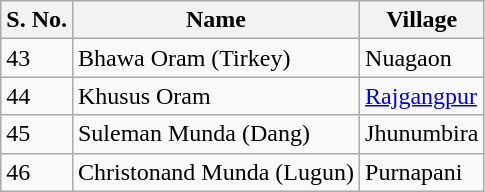<table class="wikitable">
<tr>
<th>S. No.</th>
<th>Name</th>
<th>Village</th>
</tr>
<tr>
<td>43</td>
<td>Bhawa Oram (Tirkey)</td>
<td>Nuagaon</td>
</tr>
<tr>
<td>44</td>
<td>Khusus Oram</td>
<td><a href='#'>Rajgangpur</a></td>
</tr>
<tr>
<td>45</td>
<td>Suleman Munda (Dang)</td>
<td>Jhunumbira</td>
</tr>
<tr>
<td>46</td>
<td>Christonand Munda (Lugun)</td>
<td>Purnapani</td>
</tr>
</table>
